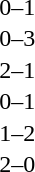<table cellspacing=1 width=70%>
<tr>
<th width=25%></th>
<th width=30%></th>
<th width=15%></th>
<th width=30%></th>
</tr>
<tr>
<td></td>
<td align=right></td>
<td align=center>0–1</td>
<td></td>
</tr>
<tr>
<td></td>
<td align=right></td>
<td align=center>0–3</td>
<td></td>
</tr>
<tr>
<td></td>
<td align=right></td>
<td align=center>2–1</td>
<td></td>
</tr>
<tr>
<td></td>
<td align=right></td>
<td align=center>0–1</td>
<td></td>
</tr>
<tr>
<td></td>
<td align=right></td>
<td align=center>1–2</td>
<td></td>
</tr>
<tr>
<td></td>
<td align=right></td>
<td align=center>2–0</td>
<td></td>
</tr>
</table>
